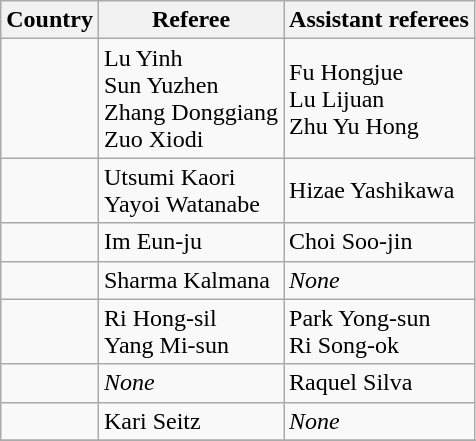<table class="wikitable">
<tr>
<th>Country</th>
<th>Referee</th>
<th>Assistant referees</th>
</tr>
<tr>
<td></td>
<td>Lu Yinh<br>Sun Yuzhen<br>Zhang Donggiang<br>Zuo Xiodi</td>
<td>Fu Hongjue<br>Lu Lijuan<br>Zhu Yu Hong</td>
</tr>
<tr>
<td></td>
<td>Utsumi Kaori<br>Yayoi Watanabe</td>
<td>Hizae Yashikawa</td>
</tr>
<tr>
<td></td>
<td>Im Eun-ju</td>
<td>Choi Soo-jin</td>
</tr>
<tr>
<td></td>
<td>Sharma Kalmana</td>
<td><em>None</em></td>
</tr>
<tr>
<td></td>
<td>Ri Hong-sil<br>Yang Mi-sun</td>
<td>Park Yong-sun<br>Ri Song-ok</td>
</tr>
<tr>
<td></td>
<td><em>None</em></td>
<td>Raquel Silva</td>
</tr>
<tr>
<td></td>
<td>Kari Seitz</td>
<td><em>None</em></td>
</tr>
<tr>
</tr>
</table>
